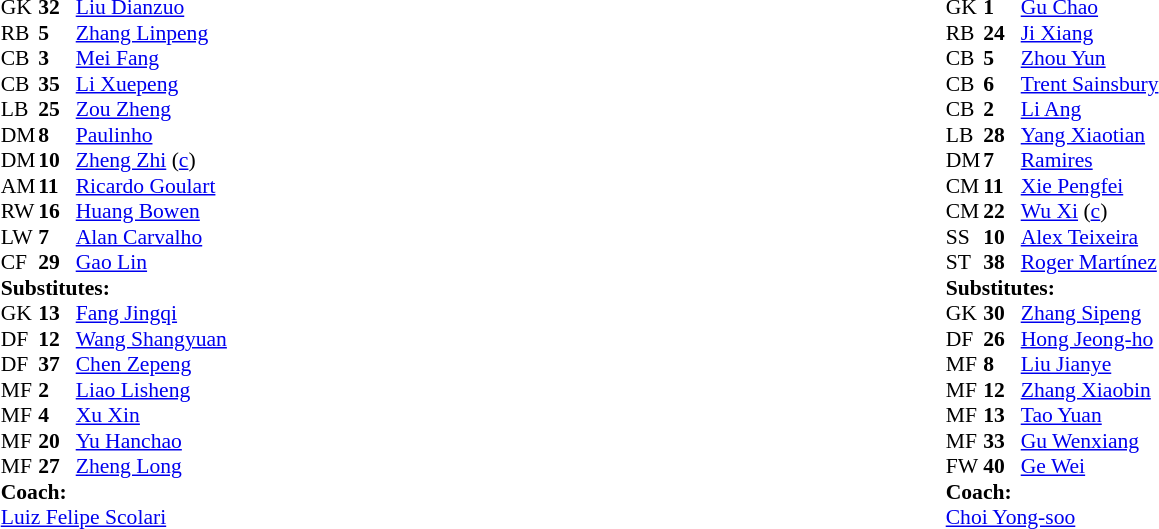<table width="100%">
<tr>
<td valign="top"></td>
<td valign="top" width="50%"><br><table style="font-size: 90%" cellspacing="0" cellpadding="0">
<tr>
<td colspan="4"></td>
</tr>
<tr>
<th width="25"></th>
<th width="25"></th>
</tr>
<tr>
<td>GK</td>
<td><strong>32</strong></td>
<td> <a href='#'>Liu Dianzuo</a></td>
</tr>
<tr>
<td>RB</td>
<td><strong>5</strong></td>
<td> <a href='#'>Zhang Linpeng</a></td>
</tr>
<tr>
<td>CB</td>
<td><strong>3</strong></td>
<td> <a href='#'>Mei Fang</a></td>
<td></td>
</tr>
<tr>
<td>CB</td>
<td><strong>35</strong></td>
<td> <a href='#'>Li Xuepeng</a></td>
<td></td>
</tr>
<tr>
<td>LB</td>
<td><strong>25</strong></td>
<td> <a href='#'>Zou Zheng</a></td>
<td></td>
<td></td>
</tr>
<tr>
<td>DM</td>
<td><strong>8</strong></td>
<td> <a href='#'>Paulinho</a></td>
</tr>
<tr>
<td>DM</td>
<td><strong>10</strong></td>
<td> <a href='#'>Zheng Zhi</a> (<a href='#'>c</a>)</td>
</tr>
<tr>
<td>AM</td>
<td><strong>11</strong></td>
<td> <a href='#'>Ricardo Goulart</a></td>
</tr>
<tr>
<td>RW</td>
<td><strong>16</strong></td>
<td> <a href='#'>Huang Bowen</a></td>
<td></td>
<td></td>
</tr>
<tr>
<td>LW</td>
<td><strong>7</strong></td>
<td> <a href='#'>Alan Carvalho</a></td>
</tr>
<tr>
<td>CF</td>
<td><strong>29</strong></td>
<td> <a href='#'>Gao Lin</a></td>
<td></td>
<td></td>
</tr>
<tr>
<td colspan=4><strong>Substitutes:</strong></td>
</tr>
<tr>
<td>GK</td>
<td><strong>13</strong></td>
<td> <a href='#'>Fang Jingqi</a></td>
</tr>
<tr>
<td>DF</td>
<td><strong>12</strong></td>
<td> <a href='#'>Wang Shangyuan</a></td>
</tr>
<tr>
<td>DF</td>
<td><strong>37</strong></td>
<td> <a href='#'>Chen Zepeng</a></td>
<td></td>
<td></td>
</tr>
<tr>
<td>MF</td>
<td><strong>2</strong></td>
<td> <a href='#'>Liao Lisheng</a></td>
</tr>
<tr>
<td>MF</td>
<td><strong>4</strong></td>
<td> <a href='#'>Xu Xin</a></td>
</tr>
<tr>
<td>MF</td>
<td><strong>20</strong></td>
<td> <a href='#'>Yu Hanchao</a></td>
<td></td>
<td></td>
</tr>
<tr>
<td>MF</td>
<td><strong>27</strong></td>
<td> <a href='#'>Zheng Long</a></td>
<td></td>
<td></td>
</tr>
<tr>
<td colspan=4><strong>Coach:</strong></td>
</tr>
<tr>
<td colspan="4"> <a href='#'>Luiz Felipe Scolari</a></td>
</tr>
</table>
</td>
<td valign="top" width="45%"><br><table style="font-size: 90%" cellspacing="0" cellpadding="0">
<tr>
<td colspan="4"></td>
</tr>
<tr>
<th width="25"></th>
<th width="25"></th>
</tr>
<tr>
<td>GK</td>
<td><strong>1</strong></td>
<td> <a href='#'>Gu Chao</a></td>
</tr>
<tr>
<td>RB</td>
<td><strong>24</strong></td>
<td> <a href='#'>Ji Xiang</a></td>
<td></td>
<td></td>
</tr>
<tr>
<td>CB</td>
<td><strong>5</strong></td>
<td> <a href='#'>Zhou Yun</a></td>
</tr>
<tr>
<td>CB</td>
<td><strong>6</strong></td>
<td> <a href='#'>Trent Sainsbury</a></td>
</tr>
<tr>
<td>CB</td>
<td><strong>2</strong></td>
<td> <a href='#'>Li Ang</a></td>
</tr>
<tr>
<td>LB</td>
<td><strong>28</strong></td>
<td> <a href='#'>Yang Xiaotian</a></td>
</tr>
<tr>
<td>DM</td>
<td><strong>7</strong></td>
<td> <a href='#'>Ramires</a></td>
</tr>
<tr>
<td>CM</td>
<td><strong>11</strong></td>
<td> <a href='#'>Xie Pengfei</a></td>
<td></td>
<td></td>
</tr>
<tr>
<td>CM</td>
<td><strong>22</strong></td>
<td> <a href='#'>Wu Xi</a> (<a href='#'>c</a>)</td>
<td></td>
<td></td>
</tr>
<tr>
<td>SS</td>
<td><strong>10</strong></td>
<td> <a href='#'>Alex Teixeira</a></td>
</tr>
<tr>
<td>ST</td>
<td><strong>38</strong></td>
<td> <a href='#'>Roger Martínez</a></td>
<td></td>
</tr>
<tr>
<td colspan=4><strong>Substitutes:</strong></td>
</tr>
<tr>
<td>GK</td>
<td><strong>30</strong></td>
<td> <a href='#'>Zhang Sipeng</a></td>
</tr>
<tr>
<td>DF</td>
<td><strong>26</strong></td>
<td> <a href='#'>Hong Jeong-ho</a></td>
</tr>
<tr>
<td>MF</td>
<td><strong>8</strong></td>
<td> <a href='#'>Liu Jianye</a></td>
<td></td>
<td></td>
</tr>
<tr>
<td>MF</td>
<td><strong>12</strong></td>
<td> <a href='#'>Zhang Xiaobin</a></td>
<td></td>
<td></td>
</tr>
<tr>
<td>MF</td>
<td><strong>13</strong></td>
<td> <a href='#'>Tao Yuan</a></td>
<td></td>
<td></td>
</tr>
<tr>
<td>MF</td>
<td><strong>33</strong></td>
<td> <a href='#'>Gu Wenxiang</a></td>
</tr>
<tr>
<td>FW</td>
<td><strong>40</strong></td>
<td> <a href='#'>Ge Wei</a></td>
</tr>
<tr>
<td colspan=4><strong>Coach:</strong></td>
</tr>
<tr>
<td colspan="4"> <a href='#'>Choi Yong-soo</a></td>
</tr>
</table>
</td>
</tr>
<tr>
</tr>
</table>
